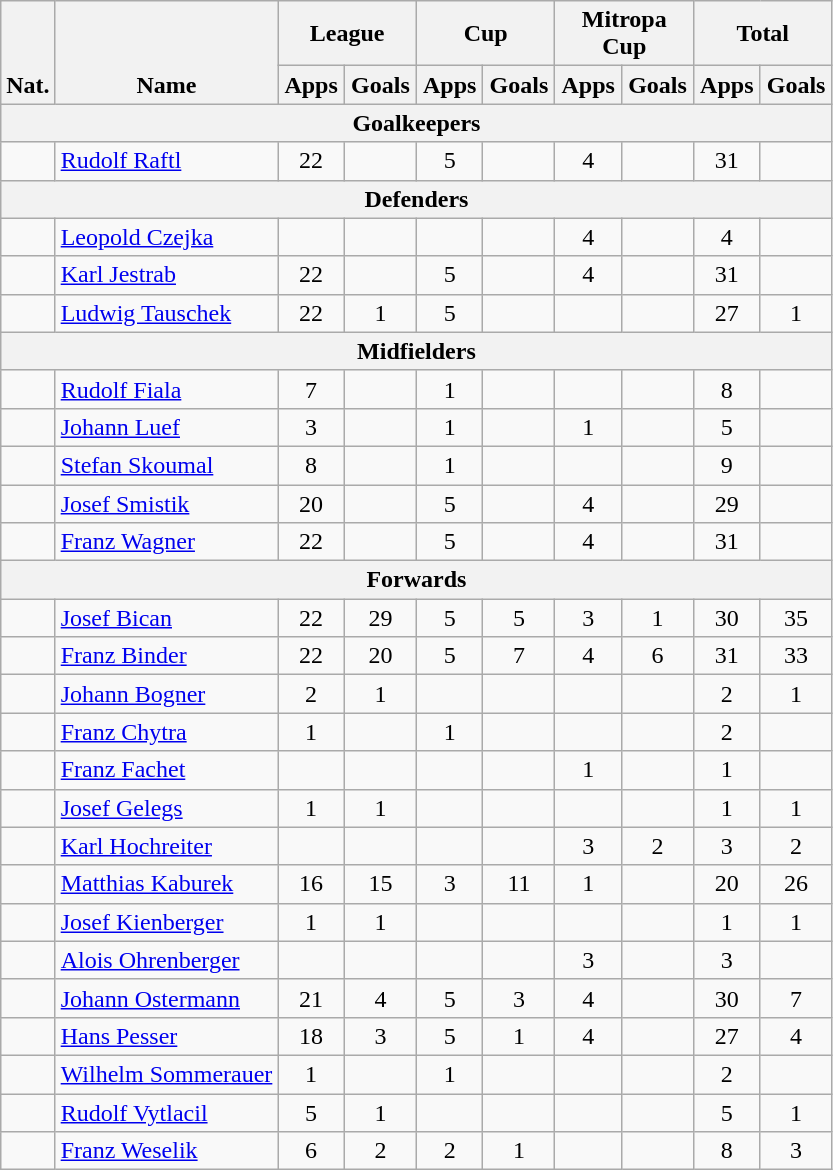<table class="wikitable" style="text-align:center">
<tr>
<th rowspan="2" valign="bottom">Nat.</th>
<th rowspan="2" valign="bottom">Name</th>
<th colspan="2" width="85">League</th>
<th colspan="2" width="85">Cup</th>
<th colspan="2" width="85">Mitropa Cup</th>
<th colspan="2" width="85">Total</th>
</tr>
<tr>
<th>Apps</th>
<th>Goals</th>
<th>Apps</th>
<th>Goals</th>
<th>Apps</th>
<th>Goals</th>
<th>Apps</th>
<th>Goals</th>
</tr>
<tr>
<th colspan=20>Goalkeepers</th>
</tr>
<tr>
<td></td>
<td align="left"><a href='#'>Rudolf Raftl</a></td>
<td>22</td>
<td></td>
<td>5</td>
<td></td>
<td>4</td>
<td></td>
<td>31</td>
<td></td>
</tr>
<tr>
<th colspan=20>Defenders</th>
</tr>
<tr>
<td></td>
<td align="left"><a href='#'>Leopold Czejka</a></td>
<td></td>
<td></td>
<td></td>
<td></td>
<td>4</td>
<td></td>
<td>4</td>
<td></td>
</tr>
<tr>
<td></td>
<td align="left"><a href='#'>Karl Jestrab</a></td>
<td>22</td>
<td></td>
<td>5</td>
<td></td>
<td>4</td>
<td></td>
<td>31</td>
<td></td>
</tr>
<tr>
<td></td>
<td align="left"><a href='#'>Ludwig Tauschek</a></td>
<td>22</td>
<td>1</td>
<td>5</td>
<td></td>
<td></td>
<td></td>
<td>27</td>
<td>1</td>
</tr>
<tr>
<th colspan=20>Midfielders</th>
</tr>
<tr>
<td></td>
<td align="left"><a href='#'>Rudolf Fiala</a></td>
<td>7</td>
<td></td>
<td>1</td>
<td></td>
<td></td>
<td></td>
<td>8</td>
<td></td>
</tr>
<tr>
<td></td>
<td align="left"><a href='#'>Johann Luef</a></td>
<td>3</td>
<td></td>
<td>1</td>
<td></td>
<td>1</td>
<td></td>
<td>5</td>
<td></td>
</tr>
<tr>
<td></td>
<td align="left"><a href='#'>Stefan Skoumal</a></td>
<td>8</td>
<td></td>
<td>1</td>
<td></td>
<td></td>
<td></td>
<td>9</td>
<td></td>
</tr>
<tr>
<td></td>
<td align="left"><a href='#'>Josef Smistik</a></td>
<td>20</td>
<td></td>
<td>5</td>
<td></td>
<td>4</td>
<td></td>
<td>29</td>
<td></td>
</tr>
<tr>
<td></td>
<td align="left"><a href='#'>Franz Wagner</a></td>
<td>22</td>
<td></td>
<td>5</td>
<td></td>
<td>4</td>
<td></td>
<td>31</td>
<td></td>
</tr>
<tr>
<th colspan=20>Forwards</th>
</tr>
<tr>
<td></td>
<td align="left"><a href='#'>Josef Bican</a></td>
<td>22</td>
<td>29</td>
<td>5</td>
<td>5</td>
<td>3</td>
<td>1</td>
<td>30</td>
<td>35</td>
</tr>
<tr>
<td></td>
<td align="left"><a href='#'>Franz Binder</a></td>
<td>22</td>
<td>20</td>
<td>5</td>
<td>7</td>
<td>4</td>
<td>6</td>
<td>31</td>
<td>33</td>
</tr>
<tr>
<td></td>
<td align="left"><a href='#'>Johann Bogner</a></td>
<td>2</td>
<td>1</td>
<td></td>
<td></td>
<td></td>
<td></td>
<td>2</td>
<td>1</td>
</tr>
<tr>
<td></td>
<td align="left"><a href='#'>Franz Chytra</a></td>
<td>1</td>
<td></td>
<td>1</td>
<td></td>
<td></td>
<td></td>
<td>2</td>
<td></td>
</tr>
<tr>
<td></td>
<td align="left"><a href='#'>Franz Fachet</a></td>
<td></td>
<td></td>
<td></td>
<td></td>
<td>1</td>
<td></td>
<td>1</td>
<td></td>
</tr>
<tr>
<td></td>
<td align="left"><a href='#'>Josef Gelegs</a></td>
<td>1</td>
<td>1</td>
<td></td>
<td></td>
<td></td>
<td></td>
<td>1</td>
<td>1</td>
</tr>
<tr>
<td></td>
<td align="left"><a href='#'>Karl Hochreiter</a></td>
<td></td>
<td></td>
<td></td>
<td></td>
<td>3</td>
<td>2</td>
<td>3</td>
<td>2</td>
</tr>
<tr>
<td></td>
<td align="left"><a href='#'>Matthias Kaburek</a></td>
<td>16</td>
<td>15</td>
<td>3</td>
<td>11</td>
<td>1</td>
<td></td>
<td>20</td>
<td>26</td>
</tr>
<tr>
<td></td>
<td align="left"><a href='#'>Josef Kienberger</a></td>
<td>1</td>
<td>1</td>
<td></td>
<td></td>
<td></td>
<td></td>
<td>1</td>
<td>1</td>
</tr>
<tr>
<td></td>
<td align="left"><a href='#'>Alois Ohrenberger</a></td>
<td></td>
<td></td>
<td></td>
<td></td>
<td>3</td>
<td></td>
<td>3</td>
<td></td>
</tr>
<tr>
<td></td>
<td align="left"><a href='#'>Johann Ostermann</a></td>
<td>21</td>
<td>4</td>
<td>5</td>
<td>3</td>
<td>4</td>
<td></td>
<td>30</td>
<td>7</td>
</tr>
<tr>
<td></td>
<td align="left"><a href='#'>Hans Pesser</a></td>
<td>18</td>
<td>3</td>
<td>5</td>
<td>1</td>
<td>4</td>
<td></td>
<td>27</td>
<td>4</td>
</tr>
<tr>
<td></td>
<td align="left"><a href='#'>Wilhelm Sommerauer</a></td>
<td>1</td>
<td></td>
<td>1</td>
<td></td>
<td></td>
<td></td>
<td>2</td>
<td></td>
</tr>
<tr>
<td></td>
<td align="left"><a href='#'>Rudolf Vytlacil</a></td>
<td>5</td>
<td>1</td>
<td></td>
<td></td>
<td></td>
<td></td>
<td>5</td>
<td>1</td>
</tr>
<tr>
<td></td>
<td align="left"><a href='#'>Franz Weselik</a></td>
<td>6</td>
<td>2</td>
<td>2</td>
<td>1</td>
<td></td>
<td></td>
<td>8</td>
<td>3</td>
</tr>
</table>
